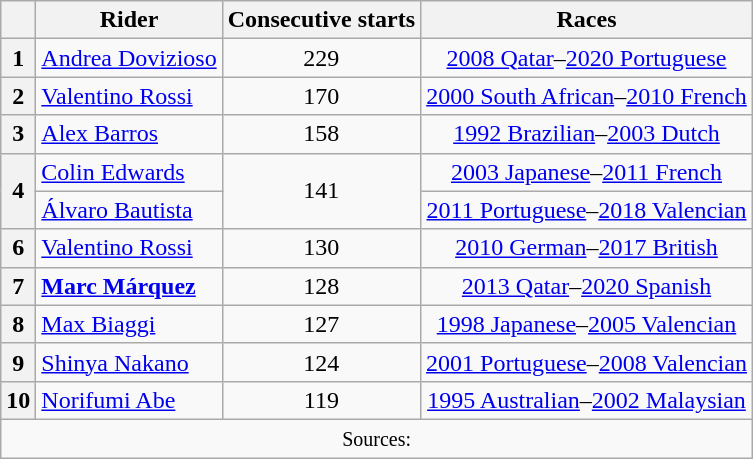<table class="wikitable" style="text-align:center">
<tr>
<th></th>
<th>Rider</th>
<th>Consecutive starts</th>
<th>Races</th>
</tr>
<tr>
<th>1</th>
<td align=left> <a href='#'>Andrea Dovizioso</a></td>
<td>229</td>
<td><a href='#'>2008 Qatar</a>–<a href='#'>2020 Portuguese</a></td>
</tr>
<tr>
<th>2</th>
<td align=left> <a href='#'>Valentino Rossi</a></td>
<td>170</td>
<td><a href='#'>2000 South African</a>–<a href='#'>2010 French</a></td>
</tr>
<tr>
<th>3</th>
<td align=left> <a href='#'>Alex Barros</a></td>
<td>158</td>
<td><a href='#'>1992 Brazilian</a>–<a href='#'>2003 Dutch</a></td>
</tr>
<tr>
<th rowspan=2>4</th>
<td align=left> <a href='#'>Colin Edwards</a></td>
<td rowspan=2>141</td>
<td><a href='#'>2003 Japanese</a>–<a href='#'>2011 French</a></td>
</tr>
<tr>
<td align=left> <a href='#'>Álvaro Bautista</a></td>
<td><a href='#'>2011 Portuguese</a>–<a href='#'>2018 Valencian</a></td>
</tr>
<tr>
<th>6</th>
<td align=left> <a href='#'>Valentino Rossi</a></td>
<td>130</td>
<td><a href='#'>2010 German</a>–<a href='#'>2017 British</a></td>
</tr>
<tr>
<th>7</th>
<td align=left> <strong><a href='#'>Marc Márquez</a></strong></td>
<td>128</td>
<td><a href='#'>2013 Qatar</a>–<a href='#'>2020 Spanish</a></td>
</tr>
<tr>
<th>8</th>
<td align=left> <a href='#'>Max Biaggi</a></td>
<td>127</td>
<td><a href='#'>1998 Japanese</a>–<a href='#'>2005 Valencian</a></td>
</tr>
<tr>
<th>9</th>
<td align=left> <a href='#'>Shinya Nakano</a></td>
<td>124</td>
<td><a href='#'>2001 Portuguese</a>–<a href='#'>2008 Valencian</a></td>
</tr>
<tr>
<th>10</th>
<td align=left> <a href='#'>Norifumi Abe</a></td>
<td>119</td>
<td><a href='#'>1995 Australian</a>–<a href='#'>2002 Malaysian</a></td>
</tr>
<tr>
<td colspan=4><small>Sources:</small></td>
</tr>
</table>
